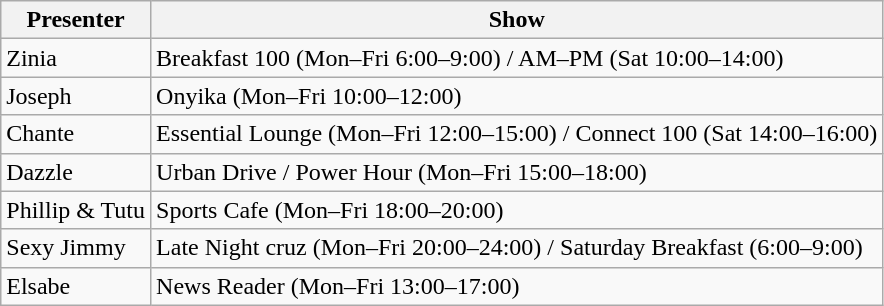<table class="wikitable">
<tr>
<th>Presenter</th>
<th>Show</th>
</tr>
<tr>
<td>Zinia</td>
<td>Breakfast 100 (Mon–Fri 6:00–9:00) / AM–PM (Sat 10:00–14:00)</td>
</tr>
<tr>
<td>Joseph</td>
<td>Onyika (Mon–Fri 10:00–12:00)</td>
</tr>
<tr>
<td>Chante</td>
<td>Essential Lounge (Mon–Fri 12:00–15:00) / Connect 100 (Sat 14:00–16:00)</td>
</tr>
<tr>
<td>Dazzle</td>
<td>Urban Drive / Power Hour (Mon–Fri 15:00–18:00)</td>
</tr>
<tr>
<td>Phillip & Tutu</td>
<td>Sports Cafe (Mon–Fri 18:00–20:00)</td>
</tr>
<tr>
<td>Sexy Jimmy</td>
<td>Late Night cruz (Mon–Fri 20:00–24:00) / Saturday Breakfast (6:00–9:00)</td>
</tr>
<tr>
<td>Elsabe</td>
<td>News Reader (Mon–Fri 13:00–17:00)</td>
</tr>
</table>
